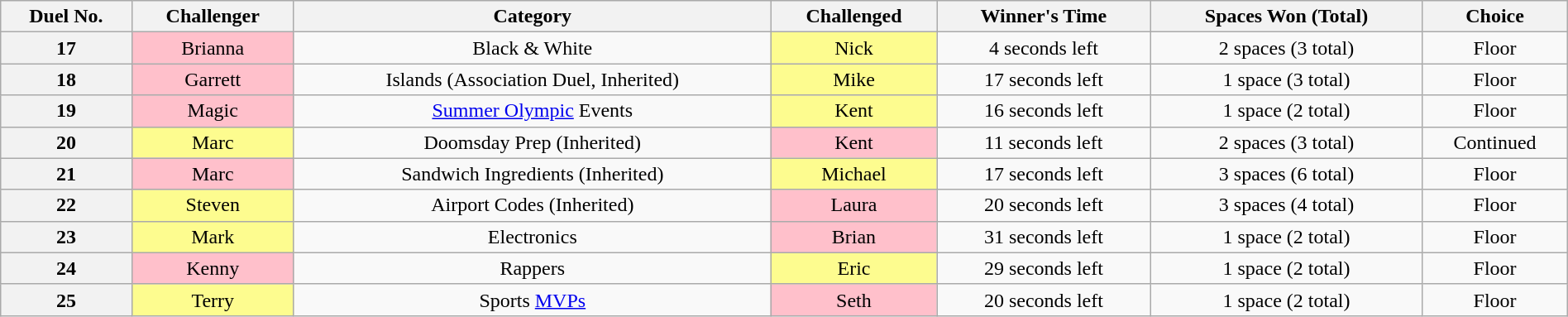<table class="wikitable sortable mw-collapsible mw-collapsed" style="text-align:center; width:100%">
<tr>
<th scope="col">Duel No.</th>
<th scope="col">Challenger</th>
<th scope="col">Category</th>
<th scope="col">Challenged</th>
<th scope="col">Winner's Time</th>
<th scope="col">Spaces Won (Total)</th>
<th scope="col">Choice</th>
</tr>
<tr>
<th>17</th>
<td style="background:pink;">Brianna</td>
<td>Black & White</td>
<td style="background:#fdfc8f;">Nick</td>
<td>4 seconds left</td>
<td>2 spaces (3 total)</td>
<td>Floor</td>
</tr>
<tr>
<th>18</th>
<td style="background:pink;">Garrett</td>
<td>Islands (Association Duel, Inherited)</td>
<td style="background:#fdfc8f;">Mike</td>
<td>17 seconds left</td>
<td>1 space (3 total)</td>
<td>Floor</td>
</tr>
<tr>
<th>19</th>
<td style="background:pink;">Magic</td>
<td><a href='#'>Summer Olympic</a> Events</td>
<td style="background:#fdfc8f;">Kent</td>
<td>16 seconds left</td>
<td>1 space (2 total)</td>
<td>Floor</td>
</tr>
<tr>
<th>20</th>
<td style="background:#fdfc8f;">Marc</td>
<td>Doomsday Prep (Inherited)</td>
<td style="background:pink;">Kent</td>
<td>11 seconds left</td>
<td>2 spaces (3 total)</td>
<td>Continued</td>
</tr>
<tr>
<th>21</th>
<td style="background:pink;">Marc</td>
<td>Sandwich Ingredients (Inherited)</td>
<td style="background:#fdfc8f;">Michael</td>
<td>17 seconds left</td>
<td>3 spaces (6 total)</td>
<td>Floor</td>
</tr>
<tr>
<th>22</th>
<td style="background:#fdfc8f;">Steven</td>
<td>Airport Codes (Inherited)</td>
<td style="background:pink;">Laura</td>
<td>20 seconds left</td>
<td>3 spaces (4 total)</td>
<td>Floor</td>
</tr>
<tr>
<th>23</th>
<td style="background:#fdfc8f;">Mark</td>
<td>Electronics</td>
<td style="background:pink;">Brian</td>
<td>31 seconds left</td>
<td>1 space (2 total)</td>
<td>Floor</td>
</tr>
<tr>
<th>24</th>
<td style="background:pink;">Kenny</td>
<td>Rappers</td>
<td style="background:#fdfc8f;">Eric</td>
<td>29 seconds left</td>
<td>1 space (2 total)</td>
<td>Floor</td>
</tr>
<tr>
<th>25</th>
<td style="background:#fdfc8f;">Terry</td>
<td>Sports <a href='#'>MVPs</a></td>
<td style="background:pink;">Seth</td>
<td>20 seconds left</td>
<td>1 space (2 total)</td>
<td>Floor</td>
</tr>
</table>
